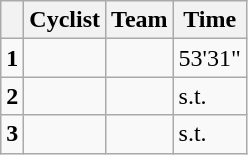<table class=wikitable>
<tr>
<th></th>
<th>Cyclist</th>
<th>Team</th>
<th>Time</th>
</tr>
<tr>
<td><strong>1</strong></td>
<td></td>
<td></td>
<td>53'31"</td>
</tr>
<tr>
<td><strong>2</strong></td>
<td></td>
<td></td>
<td>s.t.</td>
</tr>
<tr>
<td><strong>3</strong></td>
<td></td>
<td></td>
<td>s.t.</td>
</tr>
</table>
